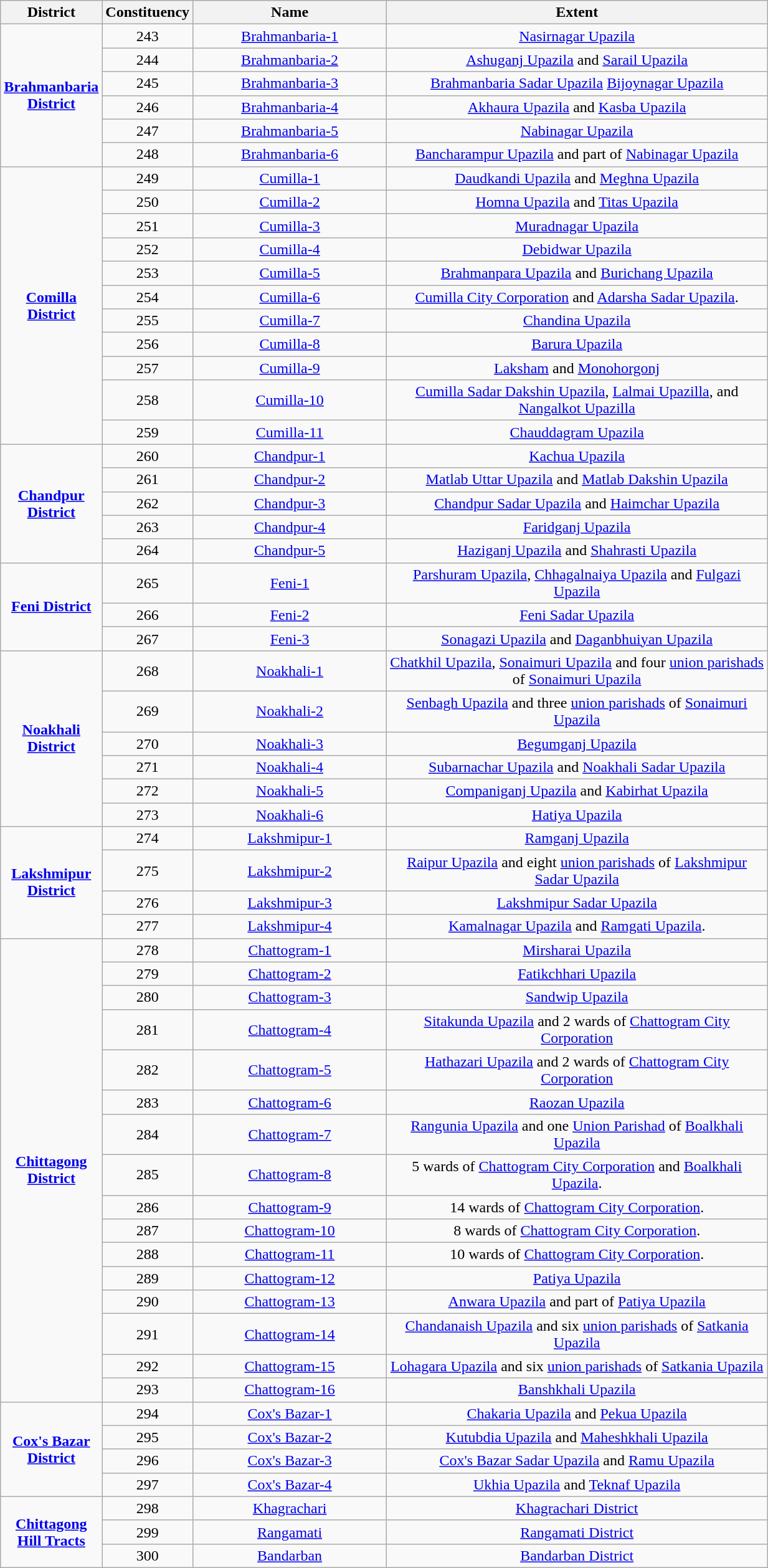<table class=wikitable style=text-align:center>
<tr>
<th width=50>District</th>
<th>Constituency</th>
<th width=200>Name</th>
<th width=400>Extent</th>
</tr>
<tr>
<td rowspan=6align=center><strong><a href='#'>Brahmanbaria District</a></strong></td>
<td>243</td>
<td><a href='#'>Brahmanbaria-1</a></td>
<td><a href='#'>Nasirnagar Upazila</a></td>
</tr>
<tr>
<td>244</td>
<td><a href='#'>Brahmanbaria-2</a></td>
<td><a href='#'>Ashuganj Upazila</a> and <a href='#'>Sarail Upazila</a></td>
</tr>
<tr>
<td>245</td>
<td><a href='#'>Brahmanbaria-3</a></td>
<td><a href='#'>Brahmanbaria Sadar Upazila</a> <a href='#'>Bijoynagar Upazila</a></td>
</tr>
<tr>
<td>246</td>
<td><a href='#'>Brahmanbaria-4</a></td>
<td><a href='#'>Akhaura Upazila</a> and <a href='#'>Kasba Upazila</a></td>
</tr>
<tr>
<td>247</td>
<td><a href='#'>Brahmanbaria-5</a></td>
<td><a href='#'>Nabinagar Upazila</a></td>
</tr>
<tr>
<td>248</td>
<td><a href='#'>Brahmanbaria-6</a></td>
<td><a href='#'>Bancharampur Upazila</a> and part of <a href='#'>Nabinagar Upazila</a></td>
</tr>
<tr>
<td rowspan=11align=center><strong><a href='#'>Comilla District</a></strong></td>
<td>249</td>
<td><a href='#'>Cumilla-1</a></td>
<td><a href='#'>Daudkandi Upazila</a> and <a href='#'>Meghna Upazila</a></td>
</tr>
<tr>
<td>250</td>
<td><a href='#'>Cumilla-2</a></td>
<td><a href='#'>Homna Upazila</a> and <a href='#'>Titas Upazila</a></td>
</tr>
<tr>
<td>251</td>
<td><a href='#'>Cumilla-3</a></td>
<td><a href='#'>Muradnagar Upazila</a></td>
</tr>
<tr>
<td>252</td>
<td><a href='#'>Cumilla-4</a></td>
<td><a href='#'>Debidwar Upazila</a></td>
</tr>
<tr>
<td>253</td>
<td><a href='#'>Cumilla-5</a></td>
<td><a href='#'>Brahmanpara Upazila</a> and <a href='#'>Burichang Upazila</a></td>
</tr>
<tr>
<td>254</td>
<td><a href='#'>Cumilla-6</a></td>
<td><a href='#'>Cumilla City Corporation</a> and <a href='#'>Adarsha Sadar Upazila</a>.</td>
</tr>
<tr>
<td>255</td>
<td><a href='#'>Cumilla-7</a></td>
<td><a href='#'>Chandina Upazila</a></td>
</tr>
<tr>
<td>256</td>
<td><a href='#'>Cumilla-8</a></td>
<td><a href='#'>Barura Upazila</a></td>
</tr>
<tr>
<td>257</td>
<td><a href='#'>Cumilla-9</a></td>
<td><a href='#'>Laksham</a> and <a href='#'>Monohorgonj</a></td>
</tr>
<tr>
<td>258</td>
<td><a href='#'>Cumilla-10</a></td>
<td><a href='#'>Cumilla Sadar Dakshin Upazila</a>, <a href='#'>Lalmai Upazilla</a>, and <a href='#'>Nangalkot Upazilla</a></td>
</tr>
<tr>
<td>259</td>
<td><a href='#'>Cumilla-11</a></td>
<td><a href='#'>Chauddagram Upazila</a></td>
</tr>
<tr>
<td rowspan=5align=center><strong><a href='#'>Chandpur District</a></strong></td>
<td>260</td>
<td><a href='#'>Chandpur-1</a></td>
<td><a href='#'>Kachua Upazila</a></td>
</tr>
<tr>
<td>261</td>
<td><a href='#'>Chandpur-2</a></td>
<td><a href='#'>Matlab Uttar Upazila</a> and <a href='#'>Matlab Dakshin Upazila</a></td>
</tr>
<tr>
<td>262</td>
<td><a href='#'>Chandpur-3</a></td>
<td><a href='#'>Chandpur Sadar Upazila</a> and <a href='#'>Haimchar Upazila</a></td>
</tr>
<tr>
<td>263</td>
<td><a href='#'>Chandpur-4</a></td>
<td><a href='#'>Faridganj Upazila</a></td>
</tr>
<tr>
<td>264</td>
<td><a href='#'>Chandpur-5</a></td>
<td><a href='#'>Haziganj Upazila</a> and <a href='#'>Shahrasti Upazila</a></td>
</tr>
<tr>
<td rowspan=3align=center><strong><a href='#'>Feni District</a></strong></td>
<td>265</td>
<td><a href='#'>Feni-1</a></td>
<td><a href='#'>Parshuram Upazila</a>, <a href='#'>Chhagalnaiya Upazila</a> and <a href='#'>Fulgazi Upazila</a></td>
</tr>
<tr>
<td>266</td>
<td><a href='#'>Feni-2</a></td>
<td><a href='#'>Feni Sadar Upazila</a></td>
</tr>
<tr>
<td>267</td>
<td><a href='#'>Feni-3</a></td>
<td><a href='#'>Sonagazi Upazila</a> and <a href='#'>Daganbhuiyan Upazila</a></td>
</tr>
<tr>
<td rowspan=6align=center><strong><a href='#'>Noakhali District</a></strong></td>
<td>268</td>
<td><a href='#'>Noakhali-1</a></td>
<td><a href='#'>Chatkhil Upazila</a>,  <a href='#'>Sonaimuri Upazila</a> and four <a href='#'>union parishads</a> of <a href='#'>Sonaimuri Upazila</a></td>
</tr>
<tr>
<td>269</td>
<td><a href='#'>Noakhali-2</a></td>
<td><a href='#'>Senbagh Upazila</a> and three <a href='#'>union parishads</a> of <a href='#'>Sonaimuri Upazila</a></td>
</tr>
<tr>
<td>270</td>
<td><a href='#'>Noakhali-3</a></td>
<td><a href='#'>Begumganj Upazila</a></td>
</tr>
<tr>
<td>271</td>
<td><a href='#'>Noakhali-4</a></td>
<td><a href='#'>Subarnachar Upazila</a> and <a href='#'>Noakhali Sadar Upazila</a></td>
</tr>
<tr>
<td>272</td>
<td><a href='#'>Noakhali-5</a></td>
<td><a href='#'>Companiganj Upazila</a> and <a href='#'>Kabirhat Upazila</a></td>
</tr>
<tr>
<td>273</td>
<td><a href='#'>Noakhali-6</a></td>
<td><a href='#'>Hatiya Upazila</a></td>
</tr>
<tr>
<td rowspan=4align=center><strong><a href='#'>Lakshmipur District</a></strong></td>
<td>274</td>
<td><a href='#'>Lakshmipur-1</a></td>
<td><a href='#'>Ramganj Upazila</a></td>
</tr>
<tr>
<td>275</td>
<td><a href='#'>Lakshmipur-2</a></td>
<td><a href='#'>Raipur Upazila</a> and eight <a href='#'>union parishads</a> of <a href='#'>Lakshmipur Sadar Upazila</a></td>
</tr>
<tr>
<td>276</td>
<td><a href='#'>Lakshmipur-3</a></td>
<td><a href='#'>Lakshmipur Sadar Upazila</a></td>
</tr>
<tr>
<td>277</td>
<td><a href='#'>Lakshmipur-4</a></td>
<td><a href='#'>Kamalnagar Upazila</a> and <a href='#'>Ramgati Upazila</a>.</td>
</tr>
<tr>
<td rowspan=16align=center><strong><a href='#'>Chittagong District</a></strong></td>
<td>278</td>
<td><a href='#'>Chattogram-1</a></td>
<td><a href='#'>Mirsharai Upazila</a></td>
</tr>
<tr>
<td>279</td>
<td><a href='#'>Chattogram-2</a></td>
<td><a href='#'>Fatikchhari Upazila</a></td>
</tr>
<tr>
<td>280</td>
<td><a href='#'>Chattogram-3</a></td>
<td><a href='#'>Sandwip Upazila</a></td>
</tr>
<tr>
<td>281</td>
<td><a href='#'>Chattogram-4</a></td>
<td><a href='#'>Sitakunda Upazila</a> and 2 wards of <a href='#'>Chattogram City Corporation</a></td>
</tr>
<tr>
<td>282</td>
<td><a href='#'>Chattogram-5</a></td>
<td><a href='#'>Hathazari Upazila</a> and 2 wards of <a href='#'>Chattogram City Corporation</a></td>
</tr>
<tr>
<td>283</td>
<td><a href='#'>Chattogram-6</a></td>
<td><a href='#'>Raozan Upazila</a></td>
</tr>
<tr>
<td>284</td>
<td><a href='#'>Chattogram-7</a></td>
<td><a href='#'>Rangunia Upazila</a> and one <a href='#'>Union Parishad</a> of <a href='#'>Boalkhali Upazila</a></td>
</tr>
<tr>
<td>285</td>
<td><a href='#'>Chattogram-8</a></td>
<td>5 wards of <a href='#'>Chattogram City Corporation</a> and <a href='#'>Boalkhali Upazila</a>.</td>
</tr>
<tr>
<td>286</td>
<td><a href='#'>Chattogram-9</a></td>
<td>14 wards of <a href='#'>Chattogram City Corporation</a>.</td>
</tr>
<tr>
<td>287</td>
<td><a href='#'>Chattogram-10</a></td>
<td>8 wards of <a href='#'>Chattogram City Corporation</a>.</td>
</tr>
<tr>
<td>288</td>
<td><a href='#'>Chattogram-11</a></td>
<td>10 wards of <a href='#'>Chattogram City Corporation</a>.</td>
</tr>
<tr>
<td>289</td>
<td><a href='#'>Chattogram-12</a></td>
<td><a href='#'>Patiya Upazila</a></td>
</tr>
<tr>
<td>290</td>
<td><a href='#'>Chattogram-13</a></td>
<td><a href='#'>Anwara Upazila</a> and part of <a href='#'>Patiya Upazila</a></td>
</tr>
<tr>
<td>291</td>
<td><a href='#'>Chattogram-14</a></td>
<td><a href='#'>Chandanaish Upazila</a> and six <a href='#'>union parishads</a> of <a href='#'>Satkania Upazila</a></td>
</tr>
<tr>
<td>292</td>
<td><a href='#'>Chattogram-15</a></td>
<td><a href='#'>Lohagara Upazila</a> and six <a href='#'>union parishads</a> of <a href='#'>Satkania Upazila</a></td>
</tr>
<tr>
<td>293</td>
<td><a href='#'>Chattogram-16</a></td>
<td><a href='#'>Banshkhali Upazila</a></td>
</tr>
<tr>
<td rowspan=4align=center><strong><a href='#'>Cox's Bazar District</a></strong></td>
<td>294</td>
<td><a href='#'>Cox's Bazar-1</a></td>
<td><a href='#'>Chakaria Upazila</a> and <a href='#'>Pekua Upazila</a></td>
</tr>
<tr>
<td>295</td>
<td><a href='#'>Cox's Bazar-2</a></td>
<td><a href='#'>Kutubdia Upazila</a> and <a href='#'>Maheshkhali Upazila</a></td>
</tr>
<tr>
<td>296</td>
<td><a href='#'>Cox's Bazar-3</a></td>
<td><a href='#'>Cox's Bazar Sadar Upazila</a> and <a href='#'>Ramu Upazila</a></td>
</tr>
<tr>
<td>297</td>
<td><a href='#'>Cox's Bazar-4</a></td>
<td><a href='#'>Ukhia Upazila</a> and <a href='#'>Teknaf Upazila</a></td>
</tr>
<tr>
<td rowspan=3align=center><strong><a href='#'>Chittagong Hill Tracts</a></strong></td>
<td>298</td>
<td><a href='#'>Khagrachari</a></td>
<td><a href='#'>Khagrachari District</a></td>
</tr>
<tr>
<td>299</td>
<td><a href='#'>Rangamati</a></td>
<td><a href='#'>Rangamati District</a></td>
</tr>
<tr>
<td>300</td>
<td><a href='#'>Bandarban</a></td>
<td><a href='#'>Bandarban District</a></td>
</tr>
</table>
